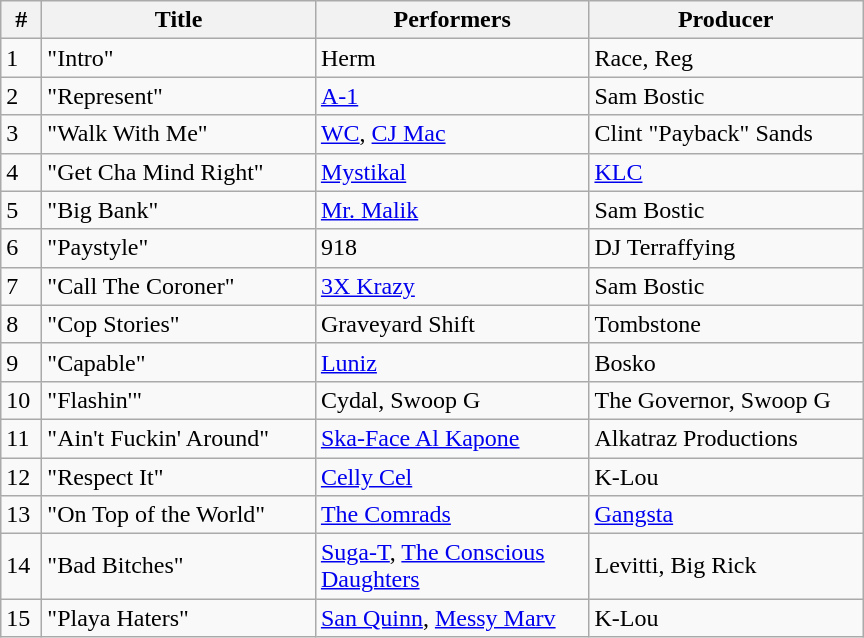<table class="wikitable">
<tr>
<th width="20">#</th>
<th width="175">Title</th>
<th width="175">Performers</th>
<th width="175">Producer</th>
</tr>
<tr>
<td>1</td>
<td>"Intro"</td>
<td>Herm</td>
<td>Race, Reg</td>
</tr>
<tr>
<td>2</td>
<td>"Represent"</td>
<td><a href='#'>A-1</a></td>
<td>Sam Bostic</td>
</tr>
<tr>
<td>3</td>
<td>"Walk With Me"</td>
<td><a href='#'>WC</a>, <a href='#'>CJ Mac</a></td>
<td>Clint "Payback" Sands</td>
</tr>
<tr>
<td>4</td>
<td>"Get Cha Mind Right"</td>
<td><a href='#'>Mystikal</a></td>
<td><a href='#'>KLC</a></td>
</tr>
<tr>
<td>5</td>
<td>"Big Bank"</td>
<td><a href='#'>Mr. Malik</a></td>
<td>Sam Bostic</td>
</tr>
<tr>
<td>6</td>
<td>"Paystyle"</td>
<td>918</td>
<td>DJ Terraffying</td>
</tr>
<tr>
<td>7</td>
<td>"Call The Coroner"</td>
<td><a href='#'>3X Krazy</a></td>
<td>Sam Bostic</td>
</tr>
<tr>
<td>8</td>
<td>"Cop Stories"</td>
<td>Graveyard Shift</td>
<td>Tombstone</td>
</tr>
<tr>
<td>9</td>
<td>"Capable"</td>
<td><a href='#'>Luniz</a></td>
<td>Bosko</td>
</tr>
<tr>
<td>10</td>
<td>"Flashin'"</td>
<td>Cydal, Swoop G</td>
<td>The Governor, Swoop G</td>
</tr>
<tr>
<td>11</td>
<td>"Ain't Fuckin' Around"</td>
<td><a href='#'>Ska-Face Al Kapone</a></td>
<td>Alkatraz Productions</td>
</tr>
<tr>
<td>12</td>
<td>"Respect It"</td>
<td><a href='#'>Celly Cel</a></td>
<td>K-Lou</td>
</tr>
<tr>
<td>13</td>
<td>"On Top of the World"</td>
<td><a href='#'>The Comrads</a></td>
<td><a href='#'>Gangsta</a></td>
</tr>
<tr>
<td>14</td>
<td>"Bad Bitches"</td>
<td><a href='#'>Suga-T</a>, <a href='#'>The Conscious Daughters</a></td>
<td>Levitti, Big Rick</td>
</tr>
<tr>
<td>15</td>
<td>"Playa Haters"</td>
<td><a href='#'>San Quinn</a>, <a href='#'>Messy Marv</a></td>
<td>K-Lou</td>
</tr>
</table>
